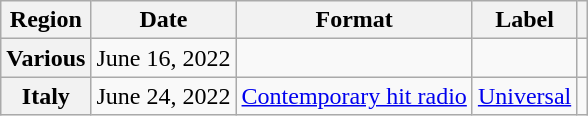<table class="wikitable plainrowheaders">
<tr>
<th scope="col">Region</th>
<th scope="col">Date</th>
<th scope="col">Format</th>
<th scope="col">Label</th>
<th scope="col"></th>
</tr>
<tr>
<th scope="row">Various</th>
<td>June 16, 2022</td>
<td></td>
<td></td>
<td></td>
</tr>
<tr>
<th scope="row">Italy</th>
<td>June 24, 2022</td>
<td><a href='#'>Contemporary hit radio</a></td>
<td><a href='#'>Universal</a></td>
<td></td>
</tr>
</table>
